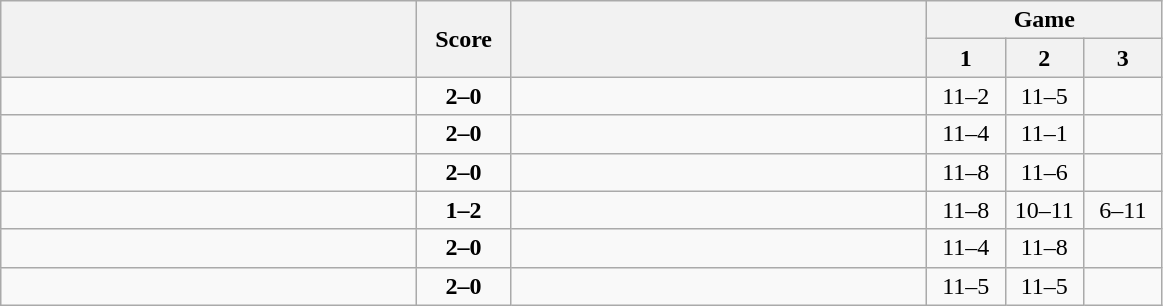<table class="wikitable" style="text-align: center;">
<tr>
<th rowspan=2 align="right" width="270"></th>
<th rowspan=2 width="55">Score</th>
<th rowspan=2 align="left" width="270"></th>
<th colspan=3>Game</th>
</tr>
<tr>
<th width="45">1</th>
<th width="45">2</th>
<th width="45">3</th>
</tr>
<tr>
<td align=left><strong><br></strong></td>
<td align=center><strong>2–0</strong></td>
<td align=left><br></td>
<td>11–2</td>
<td>11–5</td>
<td></td>
</tr>
<tr>
<td align=left><strong><br></strong></td>
<td align=center><strong>2–0</strong></td>
<td align=left><br></td>
<td>11–4</td>
<td>11–1</td>
<td></td>
</tr>
<tr>
<td align=left><strong><br></strong></td>
<td align=center><strong>2–0</strong></td>
<td align=left><br></td>
<td>11–8</td>
<td>11–6</td>
<td></td>
</tr>
<tr>
<td align=left><br></td>
<td align=center><strong>1–2</strong></td>
<td align=left><strong><br></strong></td>
<td>11–8</td>
<td>10–11</td>
<td>6–11</td>
</tr>
<tr>
<td align=left><strong><br></strong></td>
<td align=center><strong>2–0</strong></td>
<td align=left><br></td>
<td>11–4</td>
<td>11–8</td>
<td></td>
</tr>
<tr>
<td align=left><strong><br></strong></td>
<td align=center><strong>2–0</strong></td>
<td align=left><br></td>
<td>11–5</td>
<td>11–5</td>
<td></td>
</tr>
</table>
